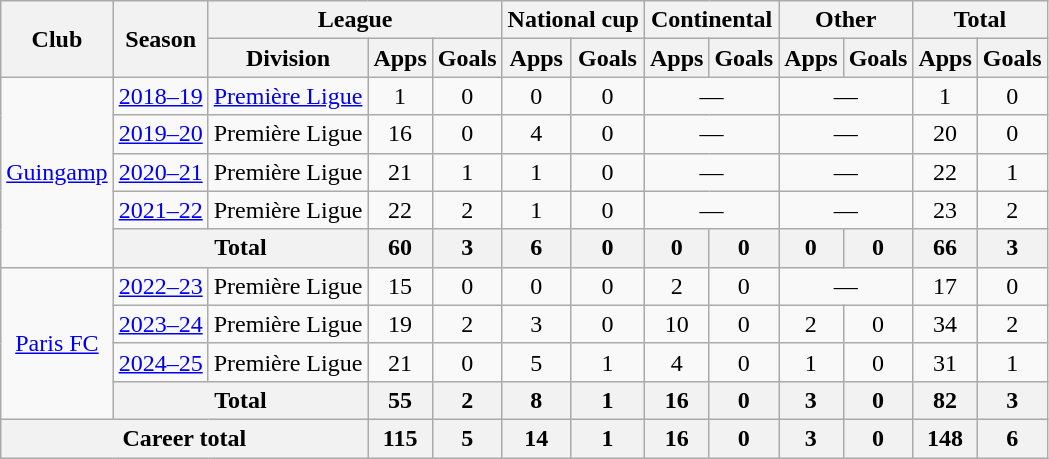<table class="wikitable" style="text-align:center">
<tr>
<th rowspan="2">Club</th>
<th rowspan="2">Season</th>
<th colspan="3">League</th>
<th colspan="2">National cup</th>
<th colspan="2">Continental</th>
<th colspan="2">Other</th>
<th colspan="2">Total</th>
</tr>
<tr>
<th>Division</th>
<th>Apps</th>
<th>Goals</th>
<th>Apps</th>
<th>Goals</th>
<th>Apps</th>
<th>Goals</th>
<th>Apps</th>
<th>Goals</th>
<th>Apps</th>
<th>Goals</th>
</tr>
<tr>
<td rowspan="5"><a href='#'>Guingamp</a></td>
<td><a href='#'>2018–19</a></td>
<td><a href='#'>Première Ligue</a></td>
<td>1</td>
<td>0</td>
<td>0</td>
<td>0</td>
<td colspan="2">—</td>
<td colspan="2">—</td>
<td>1</td>
<td>0</td>
</tr>
<tr>
<td><a href='#'>2019–20</a></td>
<td>Première Ligue</td>
<td>16</td>
<td>0</td>
<td>4</td>
<td>0</td>
<td colspan="2">—</td>
<td colspan="2">—</td>
<td>20</td>
<td>0</td>
</tr>
<tr>
<td><a href='#'>2020–21</a></td>
<td>Première Ligue</td>
<td>21</td>
<td>1</td>
<td>1</td>
<td>0</td>
<td colspan="2">—</td>
<td colspan="2">—</td>
<td>22</td>
<td>1</td>
</tr>
<tr>
<td><a href='#'>2021–22</a></td>
<td>Première Ligue</td>
<td>22</td>
<td>2</td>
<td>1</td>
<td>0</td>
<td colspan="2">—</td>
<td colspan="2">—</td>
<td>23</td>
<td>2</td>
</tr>
<tr>
<th colspan="2">Total</th>
<th>60</th>
<th>3</th>
<th>6</th>
<th>0</th>
<th>0</th>
<th>0</th>
<th>0</th>
<th>0</th>
<th>66</th>
<th>3</th>
</tr>
<tr>
<td rowspan="4"><a href='#'>Paris FC</a></td>
<td><a href='#'>2022–23</a></td>
<td>Première Ligue</td>
<td>15</td>
<td>0</td>
<td>0</td>
<td>0</td>
<td>2</td>
<td>0</td>
<td colspan="2">—</td>
<td>17</td>
<td>0</td>
</tr>
<tr>
<td><a href='#'>2023–24</a></td>
<td>Première Ligue</td>
<td>19</td>
<td>2</td>
<td>3</td>
<td>0</td>
<td>10</td>
<td>0</td>
<td>2</td>
<td>0</td>
<td>34</td>
<td>2</td>
</tr>
<tr>
<td><a href='#'>2024–25</a></td>
<td>Première Ligue</td>
<td>21</td>
<td>0</td>
<td>5</td>
<td>1</td>
<td>4</td>
<td>0</td>
<td>1</td>
<td>0</td>
<td>31</td>
<td>1</td>
</tr>
<tr>
<th colspan="2">Total</th>
<th>55</th>
<th>2</th>
<th>8</th>
<th>1</th>
<th>16</th>
<th>0</th>
<th>3</th>
<th>0</th>
<th>82</th>
<th>3</th>
</tr>
<tr>
<th colspan="3">Career total</th>
<th>115</th>
<th>5</th>
<th>14</th>
<th>1</th>
<th>16</th>
<th>0</th>
<th>3</th>
<th>0</th>
<th>148</th>
<th>6</th>
</tr>
</table>
